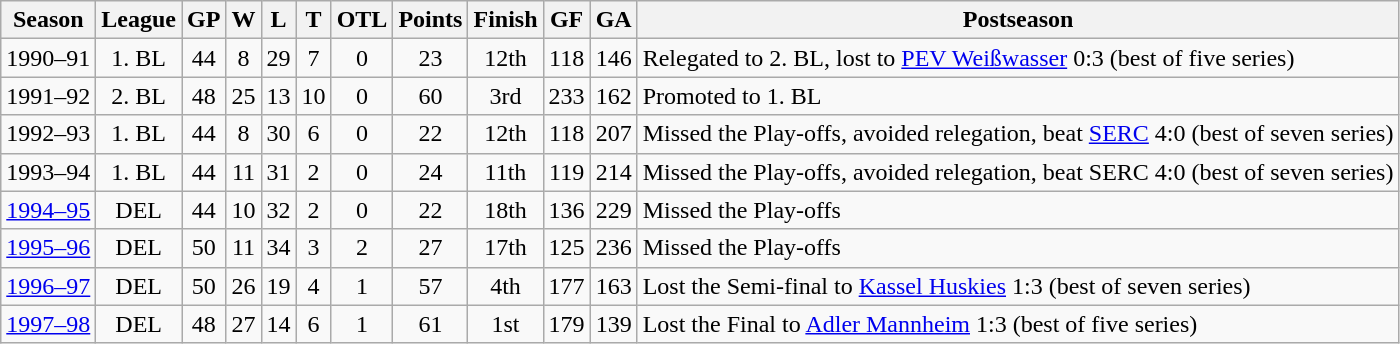<table class="wikitable">
<tr>
<th>Season</th>
<th>League</th>
<th>GP</th>
<th>W</th>
<th>L</th>
<th>T</th>
<th>OTL</th>
<th>Points</th>
<th>Finish</th>
<th>GF</th>
<th>GA</th>
<th>Postseason</th>
</tr>
<tr>
<td>1990–91</td>
<td style="text-align:center;">1. BL</td>
<td style="text-align:center;">44</td>
<td style="text-align:center;">8</td>
<td style="text-align:center;">29</td>
<td style="text-align:center;">7</td>
<td style="text-align:center;">0</td>
<td style="text-align:center;">23</td>
<td style="text-align:center;">12th</td>
<td style="text-align:center;">118</td>
<td style="text-align:center;">146</td>
<td>Relegated to 2. BL, lost to <a href='#'>PEV Weißwasser</a> 0:3 (best of five series)</td>
</tr>
<tr>
<td>1991–92</td>
<td style="text-align:center;">2. BL</td>
<td style="text-align:center;">48</td>
<td style="text-align:center;">25</td>
<td style="text-align:center;">13</td>
<td style="text-align:center;">10</td>
<td style="text-align:center;">0</td>
<td style="text-align:center;">60</td>
<td style="text-align:center;">3rd</td>
<td style="text-align:center;">233</td>
<td style="text-align:center;">162</td>
<td>Promoted to 1. BL</td>
</tr>
<tr>
<td>1992–93</td>
<td style="text-align:center;">1. BL</td>
<td style="text-align:center;">44</td>
<td style="text-align:center;">8</td>
<td style="text-align:center;">30</td>
<td style="text-align:center;">6</td>
<td style="text-align:center;">0</td>
<td style="text-align:center;">22</td>
<td style="text-align:center;">12th</td>
<td style="text-align:center;">118</td>
<td style="text-align:center;">207</td>
<td>Missed the Play-offs, avoided relegation, beat <a href='#'>SERC</a> 4:0 (best of seven series)</td>
</tr>
<tr>
<td>1993–94</td>
<td style="text-align:center;">1. BL</td>
<td style="text-align:center;">44</td>
<td style="text-align:center;">11</td>
<td style="text-align:center;">31</td>
<td style="text-align:center;">2</td>
<td style="text-align:center;">0</td>
<td style="text-align:center;">24</td>
<td style="text-align:center;">11th</td>
<td style="text-align:center;">119</td>
<td style="text-align:center;">214</td>
<td>Missed the Play-offs, avoided relegation, beat SERC 4:0 (best of seven series)</td>
</tr>
<tr>
<td><a href='#'>1994–95</a></td>
<td style="text-align:center;">DEL</td>
<td style="text-align:center;">44</td>
<td style="text-align:center;">10</td>
<td style="text-align:center;">32</td>
<td style="text-align:center;">2</td>
<td style="text-align:center;">0</td>
<td style="text-align:center;">22</td>
<td style="text-align:center;">18th</td>
<td style="text-align:center;">136</td>
<td style="text-align:center;">229</td>
<td>Missed the Play-offs</td>
</tr>
<tr>
<td><a href='#'>1995–96</a></td>
<td style="text-align:center;">DEL</td>
<td style="text-align:center;">50</td>
<td style="text-align:center;">11</td>
<td style="text-align:center;">34</td>
<td style="text-align:center;">3</td>
<td style="text-align:center;">2</td>
<td style="text-align:center;">27</td>
<td style="text-align:center;">17th</td>
<td style="text-align:center;">125</td>
<td style="text-align:center;">236</td>
<td>Missed the Play-offs</td>
</tr>
<tr>
<td><a href='#'>1996–97</a></td>
<td style="text-align:center;">DEL</td>
<td style="text-align:center;">50</td>
<td style="text-align:center;">26</td>
<td style="text-align:center;">19</td>
<td style="text-align:center;">4</td>
<td style="text-align:center;">1</td>
<td style="text-align:center;">57</td>
<td style="text-align:center;">4th</td>
<td style="text-align:center;">177</td>
<td style="text-align:center;">163</td>
<td>Lost the Semi-final to <a href='#'>Kassel Huskies</a> 1:3 (best of seven series)</td>
</tr>
<tr>
<td><a href='#'>1997–98</a></td>
<td style="text-align:center;">DEL</td>
<td style="text-align:center;">48</td>
<td style="text-align:center;">27</td>
<td style="text-align:center;">14</td>
<td style="text-align:center;">6</td>
<td style="text-align:center;">1</td>
<td style="text-align:center;">61</td>
<td style="text-align:center;">1st</td>
<td style="text-align:center;">179</td>
<td style="text-align:center;">139</td>
<td>Lost the Final to <a href='#'>Adler Mannheim</a> 1:3 (best of five series)</td>
</tr>
</table>
